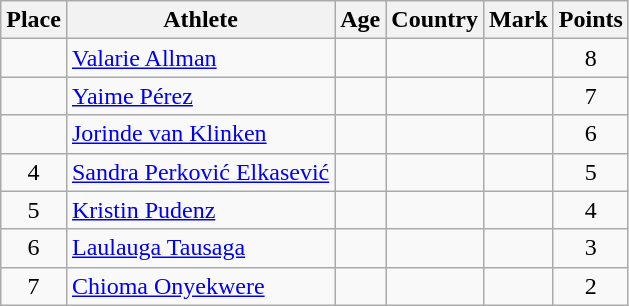<table class="wikitable mw-datatable sortable">
<tr>
<th>Place</th>
<th>Athlete</th>
<th>Age</th>
<th>Country</th>
<th>Mark</th>
<th>Points</th>
</tr>
<tr>
<td align=center></td>
<td><a href='#'>Valarie Allman</a></td>
<td></td>
<td></td>
<td></td>
<td align=center>8</td>
</tr>
<tr>
<td align=center></td>
<td><a href='#'>Yaime Pérez</a></td>
<td></td>
<td></td>
<td></td>
<td align=center>7</td>
</tr>
<tr>
<td align=center></td>
<td><a href='#'>Jorinde van Klinken</a></td>
<td></td>
<td></td>
<td></td>
<td align=center>6</td>
</tr>
<tr>
<td align=center>4</td>
<td><a href='#'>Sandra Perković Elkasević</a></td>
<td></td>
<td></td>
<td></td>
<td align=center>5</td>
</tr>
<tr>
<td align=center>5</td>
<td><a href='#'>Kristin Pudenz</a></td>
<td></td>
<td></td>
<td></td>
<td align=center>4</td>
</tr>
<tr>
<td align=center>6</td>
<td><a href='#'>Laulauga Tausaga</a></td>
<td></td>
<td></td>
<td></td>
<td align=center>3</td>
</tr>
<tr>
<td align=center>7</td>
<td><a href='#'>Chioma Onyekwere</a></td>
<td></td>
<td></td>
<td></td>
<td align=center>2</td>
</tr>
</table>
